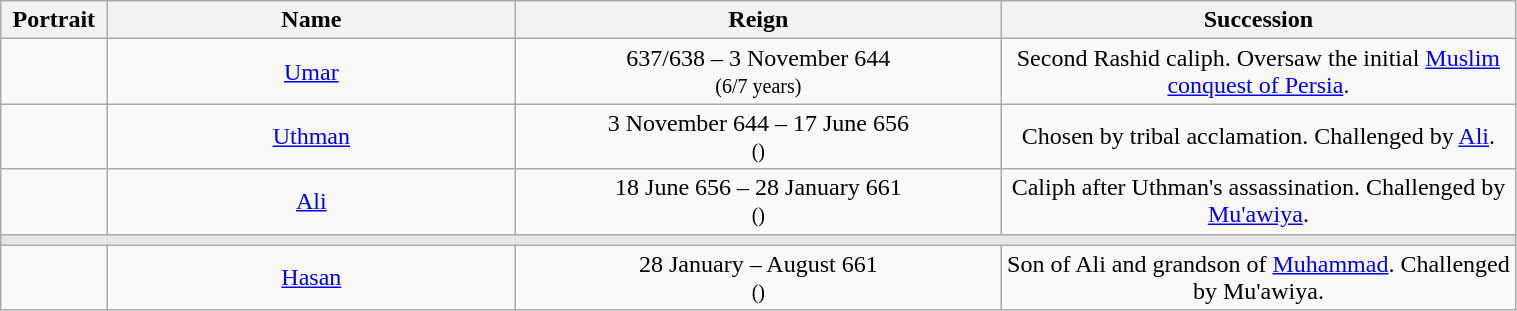<table class="wikitable" style="text-align:center; width:80%;">
<tr>
<th width="7%">Portrait</th>
<th width="27%">Name</th>
<th width="32%">Reign</th>
<th width="34%">Succession</th>
</tr>
<tr>
<td></td>
<td><a href='#'>Umar</a></td>
<td>637/638 – 3 November 644<br><small>(6/7 years)</small></td>
<td>Second Rashid caliph. Oversaw the initial <a href='#'>Muslim conquest of Persia</a>.</td>
</tr>
<tr>
<td></td>
<td><a href='#'>Uthman</a></td>
<td>3 November 644 – 17 June 656<br><small>()</small></td>
<td>Chosen by tribal acclamation. Challenged by <a href='#'>Ali</a>.</td>
</tr>
<tr>
<td></td>
<td><a href='#'>Ali</a></td>
<td>18 June 656 – 28 January 661<br><small>()</small></td>
<td>Caliph after Uthman's assassination. Challenged by <a href='#'>Mu'awiya</a>.</td>
</tr>
<tr>
<td colspan=4 style="background:#E6E6E6;"></td>
</tr>
<tr>
<td></td>
<td><a href='#'>Hasan</a></td>
<td>28 January – August 661<br><small>()</small></td>
<td>Son of Ali and grandson of <a href='#'>Muhammad</a>. Challenged by Mu'awiya.</td>
</tr>
</table>
